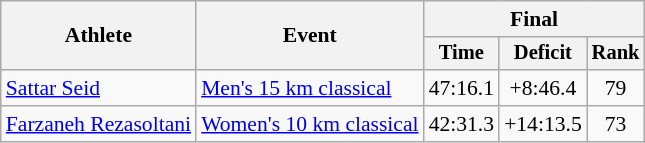<table class="wikitable" style="font-size:90%">
<tr>
<th rowspan="2">Athlete</th>
<th rowspan="2">Event</th>
<th colspan="3">Final</th>
</tr>
<tr style="font-size:95%">
<th>Time</th>
<th>Deficit</th>
<th>Rank</th>
</tr>
<tr align=center>
<td align=left><a href='#'>Sattar Seid</a></td>
<td align=left><a href='#'>Men's 15 km classical</a></td>
<td>47:16.1</td>
<td>+8:46.4</td>
<td>79</td>
</tr>
<tr align=center>
<td align=left><a href='#'>Farzaneh Rezasoltani</a></td>
<td align=left><a href='#'>Women's 10 km classical</a></td>
<td>42:31.3</td>
<td>+14:13.5</td>
<td>73</td>
</tr>
</table>
